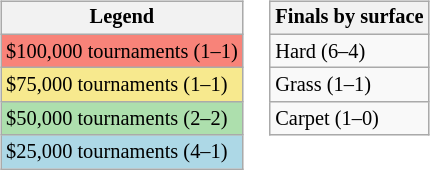<table>
<tr valign=top>
<td><br><table class=wikitable  style="font-size:85%;">
<tr>
<th>Legend</th>
</tr>
<tr style="background:#f88379;">
<td>$100,000 tournaments (1–1)</td>
</tr>
<tr style="background:#f7e98e;">
<td>$75,000 tournaments (1–1)</td>
</tr>
<tr style="background:#addfad;">
<td>$50,000 tournaments (2–2)</td>
</tr>
<tr style="background:lightblue;">
<td>$25,000 tournaments (4–1)</td>
</tr>
</table>
</td>
<td><br><table class=wikitable style="font-size:85%;">
<tr>
<th>Finals by surface</th>
</tr>
<tr>
<td>Hard (6–4)</td>
</tr>
<tr>
<td>Grass (1–1)</td>
</tr>
<tr>
<td>Carpet (1–0)</td>
</tr>
</table>
</td>
</tr>
</table>
